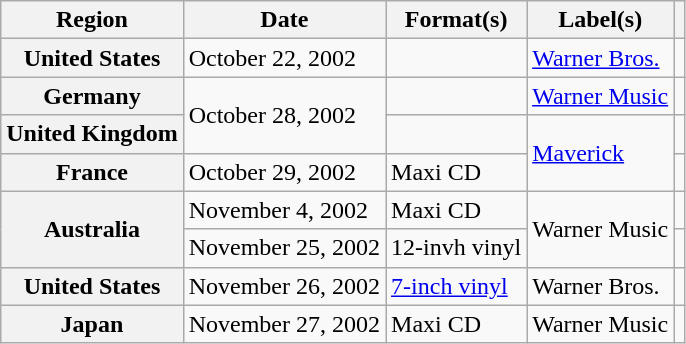<table class="wikitable plainrowheaders">
<tr>
<th scope="col">Region</th>
<th scope="col">Date</th>
<th scope="col">Format(s)</th>
<th scope="col">Label(s)</th>
<th scope="col"></th>
</tr>
<tr>
<th scope="row">United States</th>
<td>October 22, 2002</td>
<td></td>
<td><a href='#'>Warner Bros.</a></td>
<td></td>
</tr>
<tr>
<th scope="row">Germany</th>
<td rowspan="2">October 28, 2002</td>
<td></td>
<td><a href='#'>Warner Music</a></td>
<td></td>
</tr>
<tr>
<th scope="row">United Kingdom</th>
<td></td>
<td rowspan="2"><a href='#'>Maverick</a></td>
<td></td>
</tr>
<tr>
<th scope="row">France</th>
<td>October 29, 2002</td>
<td>Maxi CD</td>
<td></td>
</tr>
<tr>
<th scope="row" rowspan="2">Australia</th>
<td>November 4, 2002</td>
<td>Maxi CD</td>
<td rowspan="2">Warner Music</td>
<td></td>
</tr>
<tr>
<td>November 25, 2002</td>
<td>12-invh vinyl</td>
<td></td>
</tr>
<tr>
<th scope="row">United States</th>
<td>November 26, 2002</td>
<td><a href='#'>7-inch vinyl</a></td>
<td>Warner Bros.</td>
<td></td>
</tr>
<tr>
<th scope="row">Japan</th>
<td>November 27, 2002</td>
<td>Maxi CD</td>
<td>Warner Music</td>
<td></td>
</tr>
</table>
